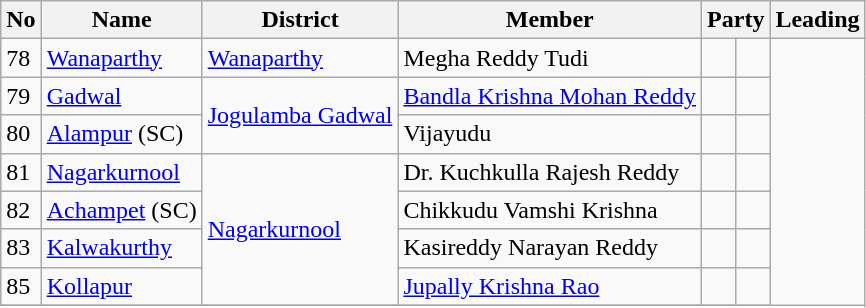<table class="wikitable sortable">
<tr>
<th>No</th>
<th>Name</th>
<th>District</th>
<th>Member</th>
<th colspan=2>Party</th>
<th colspan=2>Leading<br></th>
</tr>
<tr>
<td>78</td>
<td><a href='#'>Wanaparthy</a></td>
<td><a href='#'>Wanaparthy</a></td>
<td>Megha Reddy Tudi</td>
<td></td>
<td></td>
</tr>
<tr>
<td>79</td>
<td><a href='#'>Gadwal</a></td>
<td rowspan="2"><a href='#'>Jogulamba Gadwal</a></td>
<td><a href='#'>Bandla Krishna Mohan Reddy</a></td>
<td></td>
<td></td>
</tr>
<tr>
<td>80</td>
<td><a href='#'>Alampur</a> (SC)</td>
<td>Vijayudu</td>
<td></td>
<td></td>
</tr>
<tr>
<td>81</td>
<td><a href='#'>Nagarkurnool</a></td>
<td rowspan="4"><a href='#'>Nagarkurnool</a></td>
<td>Dr. Kuchkulla Rajesh Reddy</td>
<td></td>
<td></td>
</tr>
<tr>
<td>82</td>
<td><a href='#'>Achampet</a> (SC)</td>
<td>Chikkudu Vamshi Krishna</td>
<td></td>
<td></td>
</tr>
<tr>
<td>83</td>
<td><a href='#'>Kalwakurthy</a></td>
<td>Kasireddy Narayan Reddy</td>
<td></td>
<td></td>
</tr>
<tr>
<td>85</td>
<td><a href='#'>Kollapur</a></td>
<td><a href='#'>Jupally Krishna Rao</a></td>
<td></td>
<td></td>
</tr>
<tr>
</tr>
</table>
